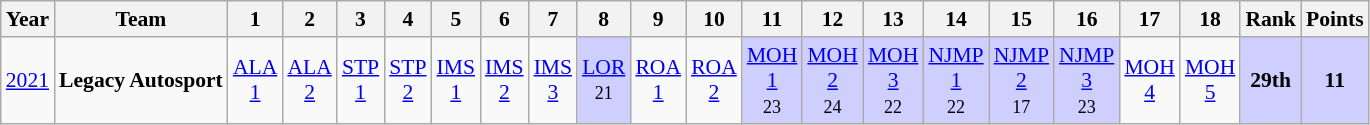<table class="wikitable" style="text-align:center; font-size:90%">
<tr>
<th>Year</th>
<th>Team</th>
<th>1</th>
<th>2</th>
<th>3</th>
<th>4</th>
<th>5</th>
<th>6</th>
<th>7</th>
<th>8</th>
<th>9</th>
<th>10</th>
<th>11</th>
<th>12</th>
<th>13</th>
<th>14</th>
<th>15</th>
<th>16</th>
<th>17</th>
<th>18</th>
<th>Rank</th>
<th>Points</th>
</tr>
<tr>
<td><a href='#'>2021</a></td>
<td><strong>Legacy Autosport</strong></td>
<td><a href='#'>ALA<br>1</a></td>
<td><a href='#'>ALA<br>2</a></td>
<td><a href='#'>STP<br>1</a></td>
<td><a href='#'>STP<br>2</a></td>
<td><a href='#'>IMS<br>1</a></td>
<td><a href='#'>IMS<br>2</a></td>
<td><a href='#'>IMS<br>3</a></td>
<td style="background:#CFCFFF;"><a href='#'>LOR</a><br><small>21</small></td>
<td><a href='#'>ROA<br>1</a></td>
<td><a href='#'>ROA<br>2</a></td>
<td style="background:#CFCFFF;"><a href='#'>MOH<br>1</a><br><small>23</small></td>
<td style="background:#CFCFFF;"><a href='#'>MOH<br>2</a><br><small>24</small></td>
<td style="background:#CFCFFF;"><a href='#'>MOH<br>3</a><br><small>22</small></td>
<td style="background:#CFCFFF;"><a href='#'>NJMP<br>1</a><br><small>22</small></td>
<td style="background:#CFCFFF;"><a href='#'>NJMP<br>2</a><br><small>17</small></td>
<td style="background:#CFCFFF;"><a href='#'>NJMP<br>3</a><br><small>23</small></td>
<td><a href='#'>MOH<br>4</a></td>
<td><a href='#'>MOH<br>5</a></td>
<th style="background:#CFCFFF;">29th</th>
<th style="background:#CFCFFF;">11</th>
</tr>
</table>
